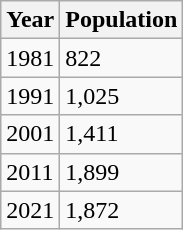<table class="wikitable">
<tr>
<th>Year</th>
<th>Population</th>
</tr>
<tr>
<td>1981</td>
<td>822</td>
</tr>
<tr>
<td>1991</td>
<td>1,025</td>
</tr>
<tr>
<td>2001</td>
<td>1,411</td>
</tr>
<tr>
<td>2011</td>
<td>1,899</td>
</tr>
<tr>
<td>2021</td>
<td>1,872</td>
</tr>
</table>
